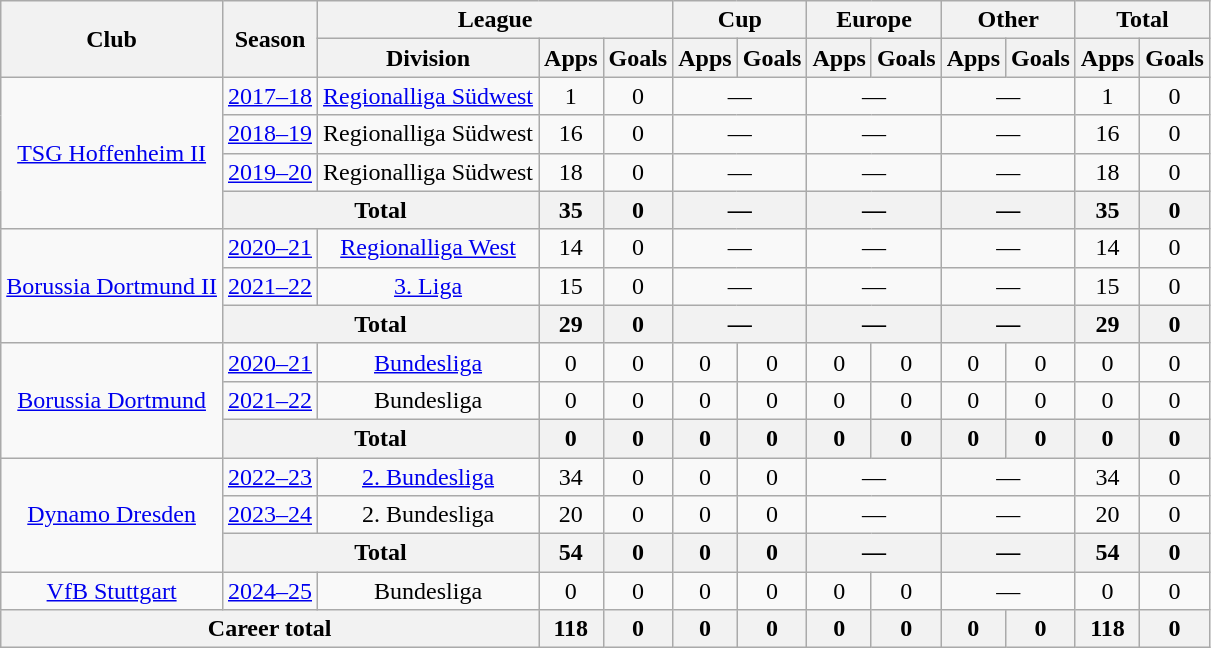<table class="wikitable" style="text-align:center">
<tr>
<th rowspan="2">Club</th>
<th rowspan="2">Season</th>
<th colspan="3">League</th>
<th colspan="2">Cup</th>
<th colspan="2">Europe</th>
<th colspan="2">Other</th>
<th colspan="2">Total</th>
</tr>
<tr>
<th>Division</th>
<th>Apps</th>
<th>Goals</th>
<th>Apps</th>
<th>Goals</th>
<th>Apps</th>
<th>Goals</th>
<th>Apps</th>
<th>Goals</th>
<th>Apps</th>
<th>Goals</th>
</tr>
<tr>
<td rowspan="4"><a href='#'>TSG Hoffenheim II</a></td>
<td><a href='#'>2017–18</a></td>
<td><a href='#'>Regionalliga Südwest</a></td>
<td>1</td>
<td>0</td>
<td colspan="2">—</td>
<td colspan="2">—</td>
<td colspan="2">—</td>
<td>1</td>
<td>0</td>
</tr>
<tr>
<td><a href='#'>2018–19</a></td>
<td>Regionalliga Südwest</td>
<td>16</td>
<td>0</td>
<td colspan="2">—</td>
<td colspan="2">—</td>
<td colspan="2">—</td>
<td>16</td>
<td>0</td>
</tr>
<tr>
<td><a href='#'>2019–20</a></td>
<td>Regionalliga Südwest</td>
<td>18</td>
<td>0</td>
<td colspan="2">—</td>
<td colspan="2">—</td>
<td colspan="2">—</td>
<td>18</td>
<td>0</td>
</tr>
<tr>
<th colspan="2">Total</th>
<th>35</th>
<th>0</th>
<th colspan="2">—</th>
<th colspan="2">—</th>
<th colspan="2">—</th>
<th>35</th>
<th>0</th>
</tr>
<tr>
<td rowspan="3"><a href='#'>Borussia Dortmund II</a></td>
<td><a href='#'>2020–21</a></td>
<td><a href='#'>Regionalliga West</a></td>
<td>14</td>
<td>0</td>
<td colspan="2">—</td>
<td colspan="2">—</td>
<td colspan="2">—</td>
<td>14</td>
<td>0</td>
</tr>
<tr>
<td><a href='#'>2021–22</a></td>
<td><a href='#'>3. Liga</a></td>
<td>15</td>
<td>0</td>
<td colspan="2">—</td>
<td colspan="2">—</td>
<td colspan="2">—</td>
<td>15</td>
<td>0</td>
</tr>
<tr>
<th colspan="2">Total</th>
<th>29</th>
<th>0</th>
<th colspan="2">—</th>
<th colspan="2">—</th>
<th colspan="2">—</th>
<th>29</th>
<th>0</th>
</tr>
<tr>
<td rowspan="3"><a href='#'>Borussia Dortmund</a></td>
<td><a href='#'>2020–21</a></td>
<td><a href='#'>Bundesliga</a></td>
<td>0</td>
<td>0</td>
<td>0</td>
<td>0</td>
<td>0</td>
<td>0</td>
<td>0</td>
<td>0</td>
<td>0</td>
<td>0</td>
</tr>
<tr>
<td><a href='#'>2021–22</a></td>
<td>Bundesliga</td>
<td>0</td>
<td>0</td>
<td>0</td>
<td>0</td>
<td>0</td>
<td>0</td>
<td>0</td>
<td>0</td>
<td>0</td>
<td>0</td>
</tr>
<tr>
<th colspan="2">Total</th>
<th>0</th>
<th>0</th>
<th>0</th>
<th>0</th>
<th>0</th>
<th>0</th>
<th>0</th>
<th>0</th>
<th>0</th>
<th>0</th>
</tr>
<tr>
<td rowspan="3"><a href='#'>Dynamo Dresden</a></td>
<td><a href='#'>2022–23</a></td>
<td><a href='#'>2. Bundesliga</a></td>
<td>34</td>
<td>0</td>
<td>0</td>
<td>0</td>
<td colspan="2">—</td>
<td colspan="2">—</td>
<td>34</td>
<td>0</td>
</tr>
<tr>
<td><a href='#'>2023–24</a></td>
<td>2. Bundesliga</td>
<td>20</td>
<td>0</td>
<td>0</td>
<td>0</td>
<td colspan="2">—</td>
<td colspan="2">—</td>
<td>20</td>
<td>0</td>
</tr>
<tr>
<th colspan="2">Total</th>
<th>54</th>
<th>0</th>
<th>0</th>
<th>0</th>
<th colspan="2">—</th>
<th colspan="2">—</th>
<th>54</th>
<th>0</th>
</tr>
<tr>
<td><a href='#'>VfB Stuttgart</a></td>
<td><a href='#'>2024–25</a></td>
<td>Bundesliga</td>
<td>0</td>
<td>0</td>
<td>0</td>
<td>0</td>
<td>0</td>
<td>0</td>
<td colspan="2">—</td>
<td>0</td>
<td>0</td>
</tr>
<tr>
<th colspan="3">Career total</th>
<th>118</th>
<th>0</th>
<th>0</th>
<th>0</th>
<th>0</th>
<th>0</th>
<th>0</th>
<th>0</th>
<th>118</th>
<th>0</th>
</tr>
</table>
